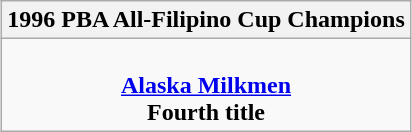<table class=wikitable style="text-align:center; margin:auto">
<tr>
<th>1996 PBA All-Filipino Cup Champions</th>
</tr>
<tr>
<td><br> <strong><a href='#'>Alaska Milkmen</a></strong> <br> <strong>Fourth title</strong></td>
</tr>
</table>
